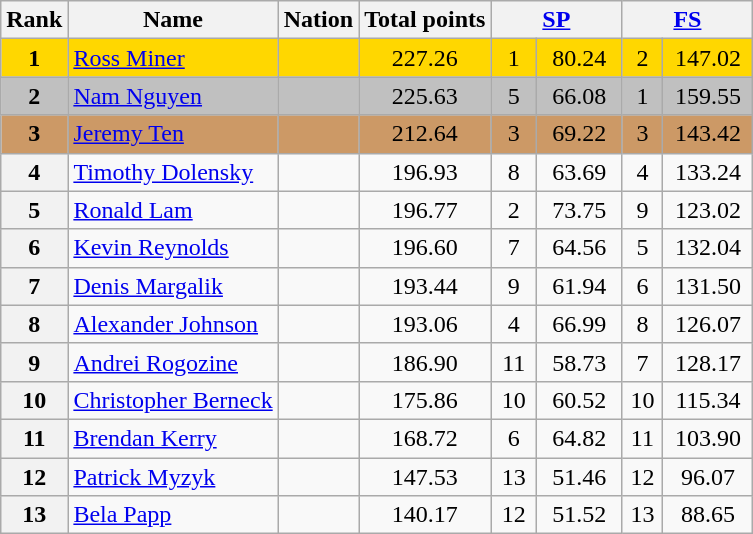<table class="wikitable sortable">
<tr>
<th>Rank</th>
<th>Name</th>
<th>Nation</th>
<th>Total points</th>
<th colspan="2" width="80px"><a href='#'>SP</a></th>
<th colspan="2" width="80px"><a href='#'>FS</a></th>
</tr>
<tr bgcolor="gold">
<td align="center"><strong>1</strong></td>
<td><a href='#'>Ross Miner</a></td>
<td></td>
<td align="center">227.26</td>
<td align="center">1</td>
<td align="center">80.24</td>
<td align="center">2</td>
<td align="center">147.02</td>
</tr>
<tr bgcolor="silver">
<td align="center"><strong>2</strong></td>
<td><a href='#'>Nam Nguyen</a></td>
<td></td>
<td align="center">225.63</td>
<td align="center">5</td>
<td align="center">66.08</td>
<td align="center">1</td>
<td align="center">159.55</td>
</tr>
<tr bgcolor="cc9966">
<td align="center"><strong>3</strong></td>
<td><a href='#'>Jeremy Ten</a></td>
<td></td>
<td align="center">212.64</td>
<td align="center">3</td>
<td align="center">69.22</td>
<td align="center">3</td>
<td align="center">143.42</td>
</tr>
<tr>
<th>4</th>
<td><a href='#'>Timothy Dolensky</a></td>
<td></td>
<td align="center">196.93</td>
<td align="center">8</td>
<td align="center">63.69</td>
<td align="center">4</td>
<td align="center">133.24</td>
</tr>
<tr>
<th>5</th>
<td><a href='#'>Ronald Lam</a></td>
<td></td>
<td align="center">196.77</td>
<td align="center">2</td>
<td align="center">73.75</td>
<td align="center">9</td>
<td align="center">123.02</td>
</tr>
<tr>
<th>6</th>
<td><a href='#'>Kevin Reynolds</a></td>
<td></td>
<td align="center">196.60</td>
<td align="center">7</td>
<td align="center">64.56</td>
<td align="center">5</td>
<td align="center">132.04</td>
</tr>
<tr>
<th>7</th>
<td><a href='#'>Denis Margalik</a></td>
<td></td>
<td align="center">193.44</td>
<td align="center">9</td>
<td align="center">61.94</td>
<td align="center">6</td>
<td align="center">131.50</td>
</tr>
<tr>
<th>8</th>
<td><a href='#'>Alexander Johnson</a></td>
<td></td>
<td align="center">193.06</td>
<td align="center">4</td>
<td align="center">66.99</td>
<td align="center">8</td>
<td align="center">126.07</td>
</tr>
<tr>
<th>9</th>
<td><a href='#'>Andrei Rogozine</a></td>
<td></td>
<td align="center">186.90</td>
<td align="center">11</td>
<td align="center">58.73</td>
<td align="center">7</td>
<td align="center">128.17</td>
</tr>
<tr>
<th>10</th>
<td><a href='#'>Christopher Berneck</a></td>
<td></td>
<td align="center">175.86</td>
<td align="center">10</td>
<td align="center">60.52</td>
<td align="center">10</td>
<td align="center">115.34</td>
</tr>
<tr>
<th>11</th>
<td><a href='#'>Brendan Kerry</a></td>
<td></td>
<td align="center">168.72</td>
<td align="center">6</td>
<td align="center">64.82</td>
<td align="center">11</td>
<td align="center">103.90</td>
</tr>
<tr>
<th>12</th>
<td><a href='#'>Patrick Myzyk</a></td>
<td></td>
<td align="center">147.53</td>
<td align="center">13</td>
<td align="center">51.46</td>
<td align="center">12</td>
<td align="center">96.07</td>
</tr>
<tr>
<th>13</th>
<td><a href='#'>Bela Papp</a></td>
<td></td>
<td align="center">140.17</td>
<td align="center">12</td>
<td align="center">51.52</td>
<td align="center">13</td>
<td align="center">88.65</td>
</tr>
</table>
